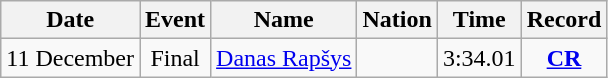<table class=wikitable style=text-align:center>
<tr>
<th>Date</th>
<th>Event</th>
<th>Name</th>
<th>Nation</th>
<th>Time</th>
<th>Record</th>
</tr>
<tr>
<td>11 December</td>
<td>Final</td>
<td align=left><a href='#'>Danas Rapšys</a></td>
<td align=left></td>
<td>3:34.01</td>
<td><strong><a href='#'>CR</a></strong></td>
</tr>
</table>
